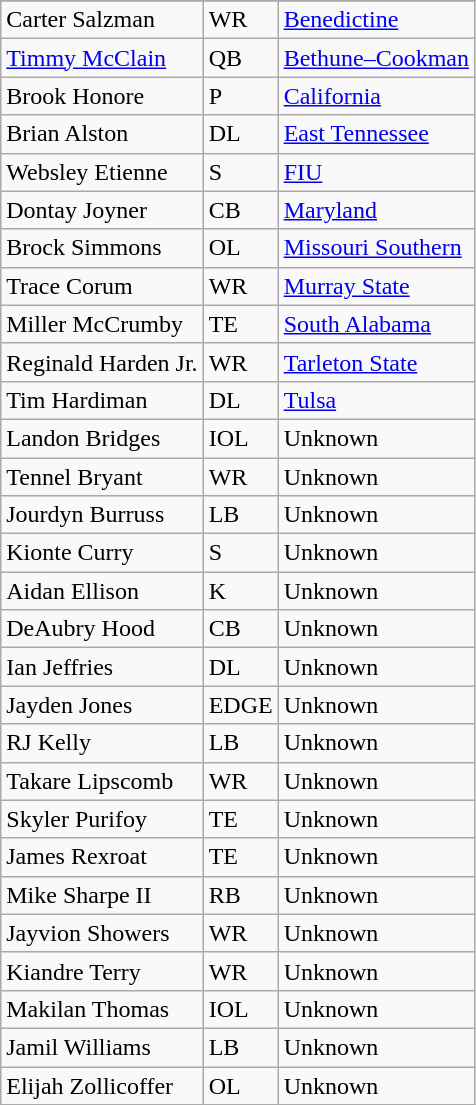<table class="wikitable sortable">
<tr>
</tr>
<tr>
<td>Carter Salzman</td>
<td>WR</td>
<td><a href='#'>Benedictine</a></td>
</tr>
<tr>
<td><a href='#'>Timmy McClain</a></td>
<td>QB</td>
<td><a href='#'>Bethune–Cookman</a></td>
</tr>
<tr>
<td>Brook Honore</td>
<td>P</td>
<td><a href='#'>California</a></td>
</tr>
<tr>
<td>Brian Alston</td>
<td>DL</td>
<td><a href='#'>East Tennessee</a></td>
</tr>
<tr>
<td>Websley Etienne</td>
<td>S</td>
<td><a href='#'>FIU</a></td>
</tr>
<tr>
<td>Dontay Joyner</td>
<td>CB</td>
<td><a href='#'>Maryland</a></td>
</tr>
<tr>
<td>Brock Simmons</td>
<td>OL</td>
<td><a href='#'>Missouri Southern</a></td>
</tr>
<tr>
<td>Trace Corum</td>
<td>WR</td>
<td><a href='#'>Murray State</a></td>
</tr>
<tr>
<td>Miller McCrumby</td>
<td>TE</td>
<td><a href='#'>South Alabama</a></td>
</tr>
<tr>
<td>Reginald Harden Jr.</td>
<td>WR</td>
<td><a href='#'>Tarleton State</a></td>
</tr>
<tr>
<td>Tim Hardiman</td>
<td>DL</td>
<td><a href='#'>Tulsa</a></td>
</tr>
<tr>
<td>Landon Bridges</td>
<td>IOL</td>
<td>Unknown</td>
</tr>
<tr>
<td>Tennel Bryant</td>
<td>WR</td>
<td>Unknown</td>
</tr>
<tr>
<td>Jourdyn Burruss</td>
<td>LB</td>
<td>Unknown</td>
</tr>
<tr>
<td>Kionte Curry</td>
<td>S</td>
<td>Unknown</td>
</tr>
<tr>
<td>Aidan Ellison</td>
<td>K</td>
<td>Unknown</td>
</tr>
<tr>
<td>DeAubry Hood</td>
<td>CB</td>
<td>Unknown</td>
</tr>
<tr>
<td>Ian Jeffries</td>
<td>DL</td>
<td>Unknown</td>
</tr>
<tr>
<td>Jayden Jones</td>
<td>EDGE</td>
<td>Unknown</td>
</tr>
<tr>
<td>RJ Kelly</td>
<td>LB</td>
<td>Unknown</td>
</tr>
<tr>
<td>Takare Lipscomb</td>
<td>WR</td>
<td>Unknown</td>
</tr>
<tr>
<td>Skyler Purifoy</td>
<td>TE</td>
<td>Unknown</td>
</tr>
<tr>
<td>James Rexroat</td>
<td>TE</td>
<td>Unknown</td>
</tr>
<tr>
<td>Mike Sharpe II</td>
<td>RB</td>
<td>Unknown</td>
</tr>
<tr>
<td>Jayvion Showers</td>
<td>WR</td>
<td>Unknown</td>
</tr>
<tr>
<td>Kiandre Terry</td>
<td>WR</td>
<td>Unknown</td>
</tr>
<tr>
<td>Makilan Thomas</td>
<td>IOL</td>
<td>Unknown</td>
</tr>
<tr>
<td>Jamil Williams</td>
<td>LB</td>
<td>Unknown</td>
</tr>
<tr>
<td>Elijah Zollicoffer</td>
<td>OL</td>
<td>Unknown</td>
</tr>
<tr>
</tr>
</table>
